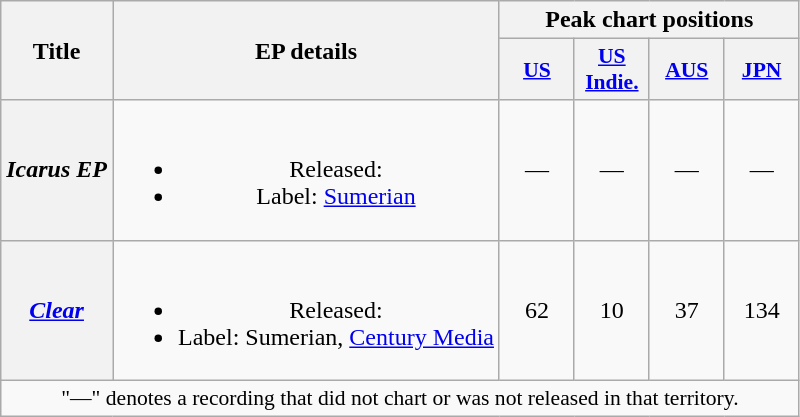<table class="wikitable plainrowheaders" style="text-align:center;">
<tr>
<th rowspan="2">Title</th>
<th rowspan="2">EP details</th>
<th colspan="4">Peak chart positions</th>
</tr>
<tr>
<th style="width:3em;font-size:90%;" data-sort-type="number"><a href='#'>US</a><br></th>
<th style="width:3em;font-size:90%;" data-sort-type="number"><a href='#'>US<br>Indie.</a><br></th>
<th style="width:3em;font-size:90%;" data-sort-type="number"><a href='#'>AUS</a><br></th>
<th style="width:3em;font-size:90%;" data-sort-type="number"><a href='#'>JPN</a><br></th>
</tr>
<tr>
<th scope="row"><em>Icarus EP</em></th>
<td><br><ul><li>Released: </li><li>Label: <a href='#'>Sumerian</a></li></ul></td>
<td>—</td>
<td>—</td>
<td>—</td>
<td>—</td>
</tr>
<tr>
<th scope="row"><em><a href='#'>Clear</a></em></th>
<td><br><ul><li>Released: </li><li>Label: Sumerian, <a href='#'>Century Media</a></li></ul></td>
<td>62</td>
<td>10</td>
<td>37</td>
<td>134</td>
</tr>
<tr>
<td colspan="15" style="font-size:90%">"—" denotes a recording that did not chart or was not released in that territory.</td>
</tr>
</table>
